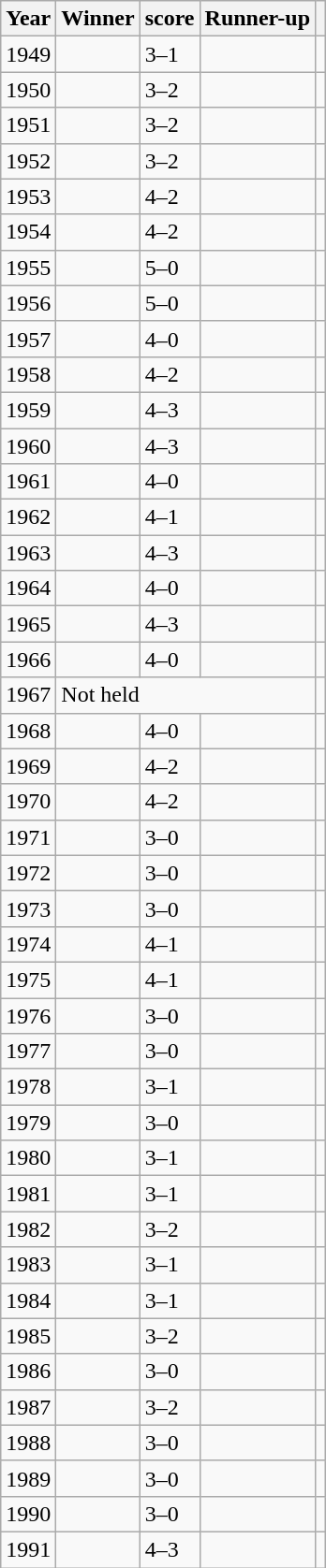<table class="wikitable">
<tr>
<th Scope="col">Year</th>
<th Scope="col">Winner</th>
<th Scope="col">score</th>
<th Scope="col">Runner-up</th>
<th Scope="col"></th>
</tr>
<tr>
<td>1949</td>
<td></td>
<td>3–1</td>
<td></td>
<td></td>
</tr>
<tr>
<td>1950</td>
<td></td>
<td>3–2</td>
<td></td>
<td></td>
</tr>
<tr>
<td>1951</td>
<td></td>
<td>3–2</td>
<td></td>
<td></td>
</tr>
<tr>
<td>1952</td>
<td></td>
<td>3–2</td>
<td></td>
<td></td>
</tr>
<tr>
<td>1953</td>
<td></td>
<td>4–2</td>
<td></td>
<td></td>
</tr>
<tr>
<td>1954</td>
<td></td>
<td>4–2</td>
<td></td>
<td></td>
</tr>
<tr>
<td>1955</td>
<td></td>
<td>5–0</td>
<td></td>
<td></td>
</tr>
<tr>
<td>1956</td>
<td></td>
<td>5–0</td>
<td></td>
<td></td>
</tr>
<tr>
<td>1957</td>
<td></td>
<td>4–0</td>
<td></td>
<td></td>
</tr>
<tr>
<td>1958</td>
<td></td>
<td>4–2</td>
<td></td>
<td></td>
</tr>
<tr>
<td>1959</td>
<td></td>
<td>4–3</td>
<td></td>
<td></td>
</tr>
<tr>
<td>1960</td>
<td></td>
<td>4–3</td>
<td></td>
<td></td>
</tr>
<tr>
<td>1961</td>
<td></td>
<td>4–0</td>
<td></td>
<td></td>
</tr>
<tr>
<td>1962</td>
<td></td>
<td>4–1</td>
<td></td>
<td></td>
</tr>
<tr>
<td>1963</td>
<td></td>
<td>4–3</td>
<td></td>
<td></td>
</tr>
<tr>
<td>1964</td>
<td></td>
<td>4–0</td>
<td></td>
<td></td>
</tr>
<tr>
<td>1965</td>
<td></td>
<td>4–3</td>
<td></td>
<td></td>
</tr>
<tr>
<td>1966</td>
<td></td>
<td>4–0</td>
<td></td>
<td></td>
</tr>
<tr>
<td>1967</td>
<td colspan=3>Not held</td>
<td></td>
</tr>
<tr>
<td>1968</td>
<td></td>
<td>4–0</td>
<td></td>
<td></td>
</tr>
<tr>
<td>1969</td>
<td></td>
<td>4–2</td>
<td></td>
<td></td>
</tr>
<tr>
<td>1970</td>
<td></td>
<td>4–2</td>
<td></td>
<td></td>
</tr>
<tr>
<td>1971</td>
<td></td>
<td>3–0</td>
<td></td>
<td></td>
</tr>
<tr>
<td>1972</td>
<td></td>
<td>3–0</td>
<td></td>
<td></td>
</tr>
<tr>
<td>1973</td>
<td></td>
<td>3–0</td>
<td></td>
<td></td>
</tr>
<tr>
<td>1974</td>
<td></td>
<td>4–1</td>
<td></td>
<td></td>
</tr>
<tr>
<td>1975</td>
<td></td>
<td>4–1</td>
<td></td>
<td></td>
</tr>
<tr>
<td>1976</td>
<td></td>
<td>3–0</td>
<td></td>
<td></td>
</tr>
<tr>
<td>1977</td>
<td></td>
<td>3–0</td>
<td></td>
<td></td>
</tr>
<tr>
<td>1978</td>
<td></td>
<td>3–1</td>
<td></td>
<td></td>
</tr>
<tr>
<td>1979</td>
<td></td>
<td>3–0</td>
<td></td>
<td></td>
</tr>
<tr>
<td>1980</td>
<td></td>
<td>3–1</td>
<td></td>
<td></td>
</tr>
<tr>
<td>1981</td>
<td></td>
<td>3–1</td>
<td></td>
<td></td>
</tr>
<tr>
<td>1982</td>
<td></td>
<td>3–2</td>
<td></td>
<td></td>
</tr>
<tr>
<td>1983</td>
<td></td>
<td>3–1</td>
<td></td>
<td></td>
</tr>
<tr>
<td>1984</td>
<td></td>
<td>3–1</td>
<td></td>
<td></td>
</tr>
<tr>
<td>1985</td>
<td></td>
<td>3–2</td>
<td></td>
<td></td>
</tr>
<tr>
<td>1986</td>
<td></td>
<td>3–0</td>
<td></td>
<td></td>
</tr>
<tr>
<td>1987</td>
<td></td>
<td>3–2</td>
<td></td>
<td></td>
</tr>
<tr>
<td>1988</td>
<td></td>
<td>3–0</td>
<td></td>
<td></td>
</tr>
<tr>
<td>1989</td>
<td></td>
<td>3–0</td>
<td></td>
<td></td>
</tr>
<tr>
<td>1990</td>
<td></td>
<td>3–0</td>
<td></td>
<td></td>
</tr>
<tr>
<td>1991</td>
<td></td>
<td>4–3</td>
<td></td>
<td></td>
</tr>
</table>
